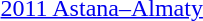<table>
<tr>
<td><a href='#'>2011 Astana–Almaty</a></td>
<td></td>
<td></td>
<td></td>
</tr>
</table>
